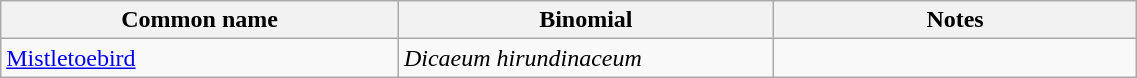<table style="width:60%;" class="wikitable">
<tr>
<th width=35%>Common name</th>
<th width=33%>Binomial</th>
<th width=32%>Notes</th>
</tr>
<tr>
<td><a href='#'>Mistletoebird</a></td>
<td><em>Dicaeum hirundinaceum</em></td>
<td></td>
</tr>
</table>
